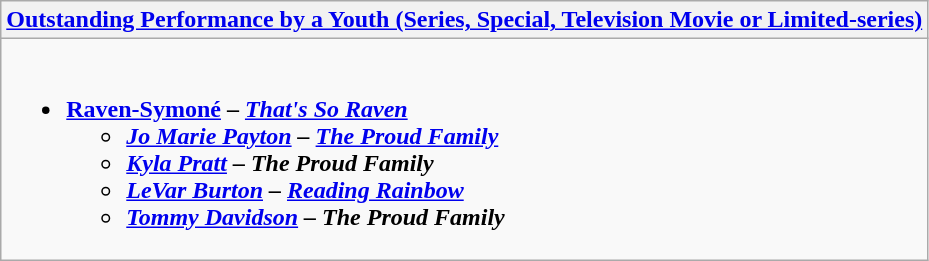<table class="wikitable">
<tr>
<th colspan="2"><a href='#'>Outstanding Performance by a Youth (Series, Special, Television Movie or Limited-series)</a></th>
</tr>
<tr>
<td colspan="2"><br><ul><li><strong><a href='#'>Raven-Symoné</a> – <em><a href='#'>That's So Raven</a><strong><em><ul><li><a href='#'>Jo Marie Payton</a> – </em><a href='#'>The Proud Family</a><em></li><li><a href='#'>Kyla Pratt</a> – </em>The Proud Family<em></li><li><a href='#'>LeVar Burton</a> – </em><a href='#'>Reading Rainbow</a><em></li><li><a href='#'>Tommy Davidson</a> – </em>The Proud Family<em></li></ul></li></ul></td>
</tr>
</table>
